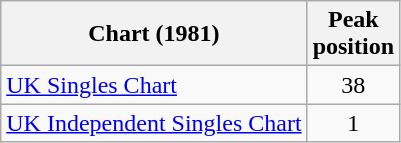<table class="wikitable sortable">
<tr>
<th>Chart (1981)</th>
<th>Peak<br>position</th>
</tr>
<tr>
<td><a href='#'>UK Singles Chart</a></td>
<td style="text-align:center;">38</td>
</tr>
<tr>
<td><a href='#'>UK Independent Singles Chart</a></td>
<td style="text-align:center;">1</td>
</tr>
</table>
